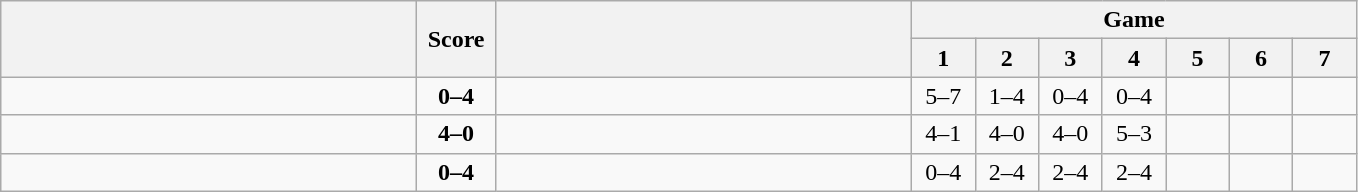<table class="wikitable" style="text-align: center;">
<tr>
<th rowspan=2 align="right" width="270"></th>
<th rowspan=2 width="45">Score</th>
<th rowspan=2 align="left" width="270"></th>
<th colspan=7>Game</th>
</tr>
<tr>
<th width="35">1</th>
<th width="35">2</th>
<th width="35">3</th>
<th width="35">4</th>
<th width="35">5</th>
<th width="35">6</th>
<th width="35">7</th>
</tr>
<tr>
<td align=left></td>
<td align=center><strong>0–4</strong></td>
<td align=left><strong></strong></td>
<td>5–7</td>
<td>1–4</td>
<td>0–4</td>
<td>0–4</td>
<td></td>
<td></td>
<td></td>
</tr>
<tr>
<td align=left><strong></strong></td>
<td align=center><strong>4–0</strong></td>
<td align=left></td>
<td>4–1</td>
<td>4–0</td>
<td>4–0</td>
<td>5–3</td>
<td></td>
<td></td>
<td></td>
</tr>
<tr>
<td align=left></td>
<td align=center><strong>0–4</strong></td>
<td align=left><strong></strong></td>
<td>0–4</td>
<td>2–4</td>
<td>2–4</td>
<td>2–4</td>
<td></td>
<td></td>
<td></td>
</tr>
</table>
